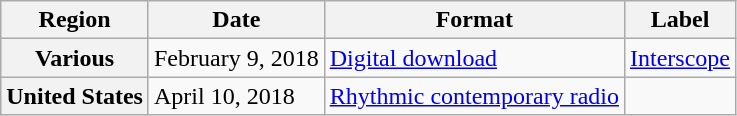<table class="wikitable plainrowheaders">
<tr>
<th scope="col">Region</th>
<th scope="col">Date</th>
<th scope="col">Format</th>
<th scope="col">Label</th>
</tr>
<tr>
<th scope="row">Various</th>
<td>February 9, 2018</td>
<td><a href='#'>Digital download</a></td>
<td><a href='#'>Interscope</a></td>
</tr>
<tr>
<th scope="row">United States</th>
<td>April 10, 2018</td>
<td><a href='#'>Rhythmic contemporary radio</a></td>
<td></td>
</tr>
</table>
